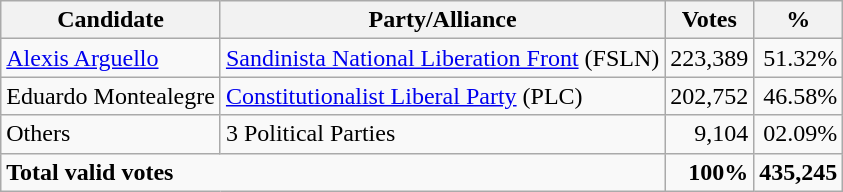<table class="wikitable">
<tr>
<th>Candidate</th>
<th>Party/Alliance</th>
<th>Votes</th>
<th>%</th>
</tr>
<tr>
<td><a href='#'>Alexis Arguello</a></td>
<td><a href='#'>Sandinista National Liberation Front</a> (FSLN)</td>
<td align=right>223,389</td>
<td align=right>51.32%</td>
</tr>
<tr>
<td>Eduardo Montealegre</td>
<td><a href='#'>Constitutionalist Liberal Party</a> (PLC)</td>
<td align=right>202,752</td>
<td align=right>46.58%</td>
</tr>
<tr>
<td>Others</td>
<td>3 Political Parties</td>
<td align=right>9,104</td>
<td align=right>02.09%</td>
</tr>
<tr>
<td colspan=2><strong>Total valid votes</strong></td>
<td align=right><strong>100%</strong></td>
<td align=right><strong> 435,245</strong></td>
</tr>
</table>
